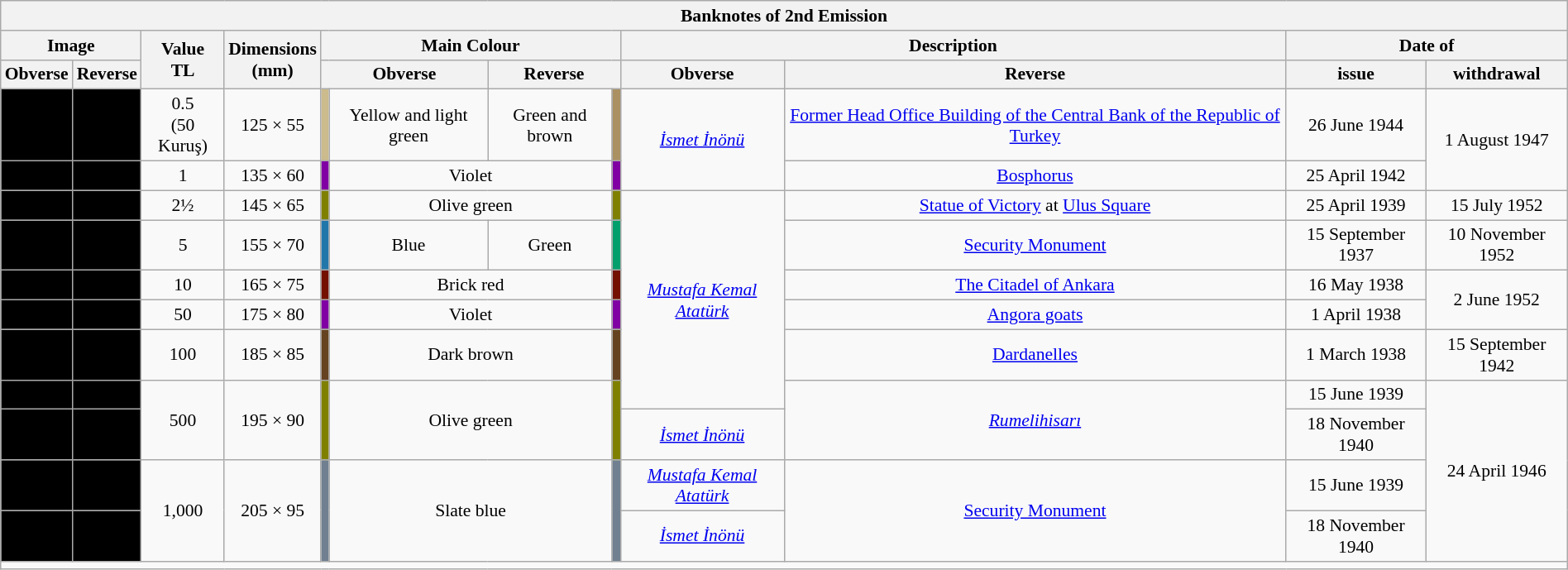<table class="wikitable collapsible autocollapse" style="font-size: 90%; width: 100%">
<tr>
<th colspan="14" style="text-align: center">Banknotes of 2nd Emission </th>
</tr>
<tr style="text-align: center">
<th colspan="2">Image</th>
<th rowspan="2">Value<br>TL</th>
<th rowspan="2">Dimensions<br>(mm)</th>
<th colspan="4">Main Colour</th>
<th colspan="2">Description</th>
<th colspan="2">Date of</th>
</tr>
<tr>
<th>Obverse</th>
<th>Reverse</th>
<th colspan="2">Obverse</th>
<th colspan="2">Reverse</th>
<th>Obverse</th>
<th>Reverse</th>
<th>issue</th>
<th>withdrawal</th>
</tr>
<tr style="text-align:center;">
<td style="background:#000;"></td>
<td style="background:#000;"></td>
<td>0.5<br>(50 Kuruş)</td>
<td>125 × 55</td>
<td style="background:#ccbb8c;"></td>
<td>Yellow and light green</td>
<td>Green and brown</td>
<td style="background:#ab9162;"></td>
<td rowspan="2"><em><a href='#'>İsmet İnönü</a></em></td>
<td><a href='#'>Former Head Office Building of the Central Bank of the Republic of Turkey</a></td>
<td>26 June 1944</td>
<td rowspan="2">1 August 1947</td>
</tr>
<tr style="text-align:center;">
<td style="background:#000;"></td>
<td style="background:#000;"></td>
<td>1</td>
<td>135 × 60</td>
<td style="background:#8000a3;"></td>
<td colspan="2">Violet</td>
<td style="background:#8000a3;"></td>
<td><a href='#'>Bosphorus</a></td>
<td>25 April 1942</td>
</tr>
<tr style="text-align:center;">
<td style="background:#000;"></td>
<td style="background:#000;"></td>
<td>2½</td>
<td>145 × 65</td>
<td style="background:#808000;"></td>
<td colspan="2">Olive green</td>
<td style="background:#808000;"></td>
<td rowspan="6"><em><a href='#'>Mustafa Kemal Atatürk</a></em></td>
<td><a href='#'>Statue of Victory</a> at <a href='#'>Ulus Square</a></td>
<td>25 April 1939</td>
<td>15 July 1952</td>
</tr>
<tr style="text-align:center;">
<td style="background:#000;"></td>
<td style="background:#000;"></td>
<td>5</td>
<td>155 × 70</td>
<td style="background:#2277aa;"></td>
<td>Blue</td>
<td>Green</td>
<td style="background:#009f6b;"></td>
<td><a href='#'>Security Monument</a></td>
<td>15 September 1937</td>
<td>10 November 1952</td>
</tr>
<tr style="text-align:center;">
<td style="background:#000;"></td>
<td style="background:#000;"></td>
<td>10</td>
<td>165 × 75</td>
<td style="background:#731000;"></td>
<td colspan="2">Brick red</td>
<td style="background:#731000;"></td>
<td><a href='#'>The Citadel of Ankara</a></td>
<td>16 May 1938</td>
<td rowspan="2">2 June 1952</td>
</tr>
<tr style="text-align:center;">
<td style="background:#000;"></td>
<td style="background:#000;"></td>
<td>50</td>
<td>175 × 80</td>
<td style="background:#8000a3;"></td>
<td colspan="2">Violet</td>
<td style="background:#8000a3;"></td>
<td><a href='#'>Angora goats</a></td>
<td>1 April 1938</td>
</tr>
<tr style="text-align:center;">
<td style="background:#000;"></td>
<td style="background:#000;"></td>
<td>100</td>
<td>185 × 85</td>
<td style="background:#654321;"></td>
<td colspan="2">Dark brown</td>
<td style="background:#654321;"></td>
<td><a href='#'>Dardanelles</a></td>
<td>1 March 1938</td>
<td>15 September 1942</td>
</tr>
<tr style="text-align:center;">
<td style="background:#000;"></td>
<td style="background:#000;"></td>
<td rowspan="2">500</td>
<td rowspan="2">195 × 90</td>
<td style="background:#808000;" rowspan="2"></td>
<td colspan="2" rowspan="2">Olive green</td>
<td style="background:#808000;" rowspan="2"></td>
<td rowspan="2"><em><a href='#'>Rumelihisarı</a></em></td>
<td>15 June 1939</td>
<td rowspan="4">24 April 1946</td>
</tr>
<tr style="text-align:center;">
<td style="background:#000;"></td>
<td style="background:#000;"></td>
<td><em><a href='#'>İsmet İnönü</a></em></td>
<td>18 November 1940</td>
</tr>
<tr style="text-align:center;">
<td style="background:#000;"></td>
<td style="background:#000;"></td>
<td rowspan="2">1,000</td>
<td rowspan="2">205 × 95</td>
<td style="background:#708090;" rowspan="2"></td>
<td colspan="2" rowspan="2">Slate blue</td>
<td style="background:#708090;" rowspan="2"></td>
<td><em><a href='#'>Mustafa Kemal Atatürk</a></em></td>
<td rowspan="2"><a href='#'>Security Monument</a></td>
<td>15 June 1939</td>
</tr>
<tr style="text-align:center;">
<td style="background:#000;"></td>
<td style="background:#000;"></td>
<td><em><a href='#'>İsmet İnönü</a></em></td>
<td>18 November 1940</td>
</tr>
<tr>
<td colspan="14"></td>
</tr>
</table>
